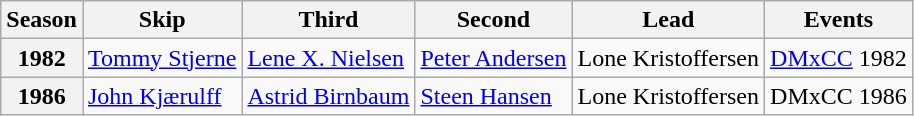<table class="wikitable">
<tr>
<th scope="col">Season</th>
<th scope="col">Skip</th>
<th scope="col">Third</th>
<th scope="col">Second</th>
<th scope="col">Lead</th>
<th scope="col">Events</th>
</tr>
<tr>
<th scope="row">1982</th>
<td><a href='#'>Tommy Stjerne</a></td>
<td><a href='#'>Lene X. Nielsen</a></td>
<td><a href='#'>Peter Andersen</a></td>
<td>Lone Kristoffersen</td>
<td><a href='#'>DMxCC</a> 1982 </td>
</tr>
<tr>
<th scope="row">1986</th>
<td><a href='#'>John Kjærulff</a></td>
<td><a href='#'>Astrid Birnbaum</a></td>
<td><a href='#'>Steen Hansen</a></td>
<td>Lone Kristoffersen</td>
<td>DMxCC 1986 </td>
</tr>
</table>
